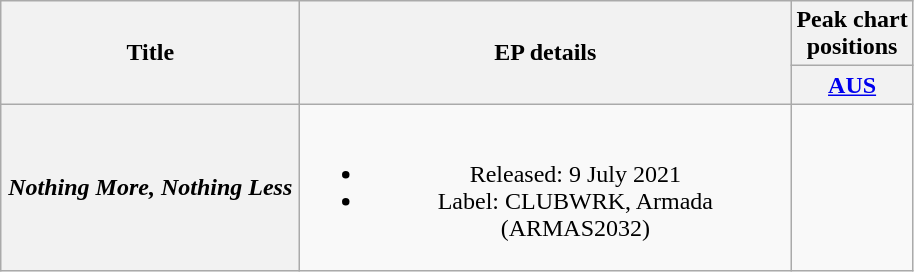<table class="wikitable plainrowheaders" style="text-align:center;" border="1">
<tr>
<th scope="col" rowspan="2" style="width:12em;">Title</th>
<th scope="col" rowspan="2" style="width:20em;">EP details</th>
<th scope="col" colspan="1">Peak chart<br>positions</th>
</tr>
<tr>
<th><a href='#'>AUS</a></th>
</tr>
<tr>
<th scope="row"><em>Nothing More, Nothing Less</em></th>
<td><br><ul><li>Released: 9 July 2021</li><li>Label: CLUBWRK, Armada (ARMAS2032)</li></ul></td>
<td></td>
</tr>
</table>
